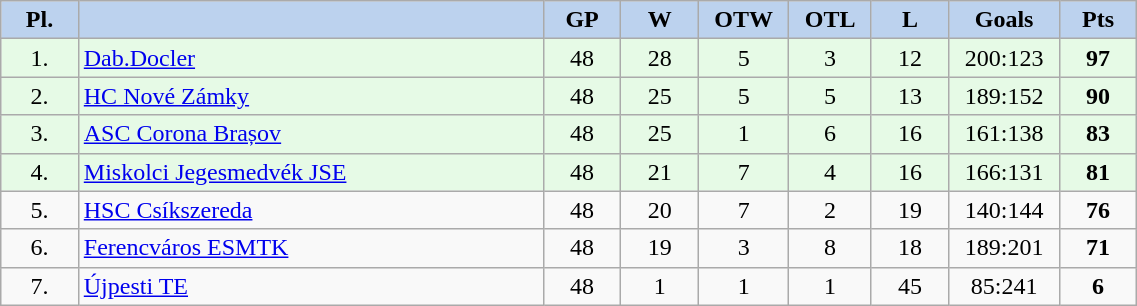<table class="wikitable" width="60%" style="text-align:center">
<tr style="font-weight:bold; background-color:#BCD2EE">
<td width="5%">Pl.</td>
<td width="30%"></td>
<td width="5%">GP</td>
<td width="5%">W</td>
<td width="5%">OTW</td>
<td width="5%">OTL</td>
<td width="5%">L</td>
<td width="5%">Goals</td>
<td width="5%">Pts</td>
</tr>
<tr bgcolor="#e6fae6" align="center">
<td>1.</td>
<td style="text-align: left"> <a href='#'>Dab.Docler</a></td>
<td>48</td>
<td>28</td>
<td>5</td>
<td>3</td>
<td>12</td>
<td>200:123</td>
<td><strong>97</strong></td>
</tr>
<tr bgcolor="#e6fae6" align="center">
<td>2.</td>
<td style="text-align: left"> <a href='#'>HC Nové Zámky</a></td>
<td>48</td>
<td>25</td>
<td>5</td>
<td>5</td>
<td>13</td>
<td>189:152</td>
<td><strong>90</strong></td>
</tr>
<tr bgcolor="#e6fae6" align="center">
<td>3.</td>
<td style="text-align: left"> <a href='#'>ASC Corona Brașov</a></td>
<td>48</td>
<td>25</td>
<td>1</td>
<td>6</td>
<td>16</td>
<td>161:138</td>
<td><strong>83</strong></td>
</tr>
<tr bgcolor="#e6fae6" align="center">
<td>4.</td>
<td style="text-align: left"> <a href='#'>Miskolci Jegesmedvék JSE</a></td>
<td>48</td>
<td>21</td>
<td>7</td>
<td>4</td>
<td>16</td>
<td>166:131</td>
<td><strong>81</strong></td>
</tr>
<tr>
<td>5.</td>
<td style="text-align: left"> <a href='#'>HSC Csíkszereda</a></td>
<td>48</td>
<td>20</td>
<td>7</td>
<td>2</td>
<td>19</td>
<td>140:144</td>
<td><strong>76</strong></td>
</tr>
<tr>
<td>6.</td>
<td style="text-align: left"> <a href='#'>Ferencváros ESMTK</a></td>
<td>48</td>
<td>19</td>
<td>3</td>
<td>8</td>
<td>18</td>
<td>189:201</td>
<td><strong>71</strong></td>
</tr>
<tr>
<td>7.</td>
<td style="text-align: left"> <a href='#'>Újpesti TE</a></td>
<td>48</td>
<td>1</td>
<td>1</td>
<td>1</td>
<td>45</td>
<td>85:241</td>
<td><strong>6</strong></td>
</tr>
</table>
